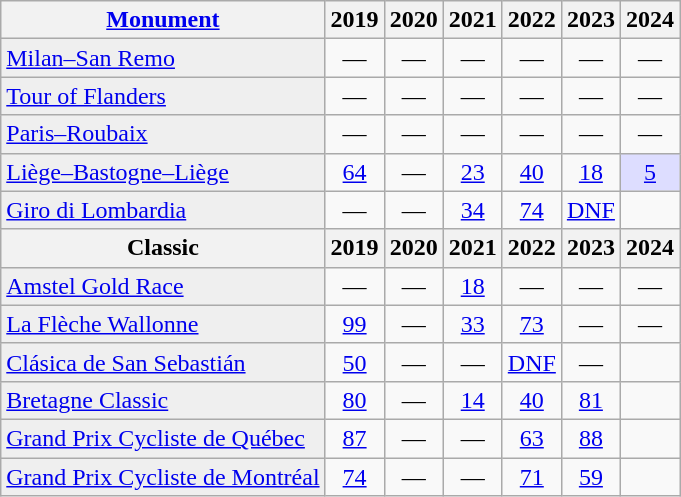<table class="wikitable">
<tr>
<th><a href='#'>Monument</a></th>
<th scope="col">2019</th>
<th scope="col">2020</th>
<th scope="col">2021</th>
<th scope="col">2022</th>
<th scope="col">2023</th>
<th scope="col">2024</th>
</tr>
<tr style="text-align:center;">
<td style="text-align:left; background:#efefef;"><a href='#'>Milan–San Remo</a></td>
<td>—</td>
<td>—</td>
<td>—</td>
<td>—</td>
<td>—</td>
<td>—</td>
</tr>
<tr style="text-align:center;">
<td style="text-align:left; background:#efefef;"><a href='#'>Tour of Flanders</a></td>
<td>—</td>
<td>—</td>
<td>—</td>
<td>—</td>
<td>—</td>
<td>—</td>
</tr>
<tr style="text-align:center;">
<td style="text-align:left; background:#efefef;"><a href='#'>Paris–Roubaix</a></td>
<td>—</td>
<td>—</td>
<td>—</td>
<td>—</td>
<td>—</td>
<td>—</td>
</tr>
<tr style="text-align:center;">
<td style="text-align:left; background:#efefef;"><a href='#'>Liège–Bastogne–Liège</a></td>
<td><a href='#'>64</a></td>
<td>—</td>
<td><a href='#'>23</a></td>
<td><a href='#'>40</a></td>
<td><a href='#'>18</a></td>
<td style="background:#ddf;"><a href='#'>5</a></td>
</tr>
<tr style="text-align:center;">
<td style="text-align:left; background:#efefef;"><a href='#'>Giro di Lombardia</a></td>
<td>—</td>
<td>—</td>
<td><a href='#'>34</a></td>
<td><a href='#'>74</a></td>
<td><a href='#'>DNF</a></td>
<td></td>
</tr>
<tr>
<th>Classic</th>
<th scope="col">2019</th>
<th scope="col">2020</th>
<th scope="col">2021</th>
<th scope="col">2022</th>
<th scope="col">2023</th>
<th scope="col">2024</th>
</tr>
<tr style="text-align:center;">
<td style="text-align:left; background:#efefef;"><a href='#'>Amstel Gold Race</a></td>
<td>—</td>
<td>—</td>
<td><a href='#'>18</a></td>
<td>—</td>
<td>—</td>
<td>—</td>
</tr>
<tr style="text-align:center;">
<td style="text-align:left; background:#efefef;"><a href='#'>La Flèche Wallonne</a></td>
<td><a href='#'>99</a></td>
<td>—</td>
<td><a href='#'>33</a></td>
<td><a href='#'>73</a></td>
<td>—</td>
<td>—</td>
</tr>
<tr style="text-align:center;">
<td style="text-align:left; background:#efefef;"><a href='#'>Clásica de San Sebastián</a></td>
<td><a href='#'>50</a></td>
<td>—</td>
<td>—</td>
<td><a href='#'>DNF</a></td>
<td>—</td>
<td></td>
</tr>
<tr style="text-align:center;">
<td style="text-align:left; background:#efefef;"><a href='#'>Bretagne Classic</a></td>
<td><a href='#'>80</a></td>
<td>—</td>
<td><a href='#'>14</a></td>
<td><a href='#'>40</a></td>
<td><a href='#'>81</a></td>
<td></td>
</tr>
<tr style="text-align:center;">
<td style="text-align:left; background:#efefef;"><a href='#'>Grand Prix Cycliste de Québec</a></td>
<td><a href='#'>87</a></td>
<td>—</td>
<td>—</td>
<td><a href='#'>63</a></td>
<td><a href='#'>88</a></td>
<td></td>
</tr>
<tr style="text-align:center;">
<td style="text-align:left; background:#efefef;"><a href='#'>Grand Prix Cycliste de Montréal</a></td>
<td><a href='#'>74</a></td>
<td>—</td>
<td>—</td>
<td><a href='#'>71</a></td>
<td><a href='#'>59</a></td>
<td></td>
</tr>
</table>
